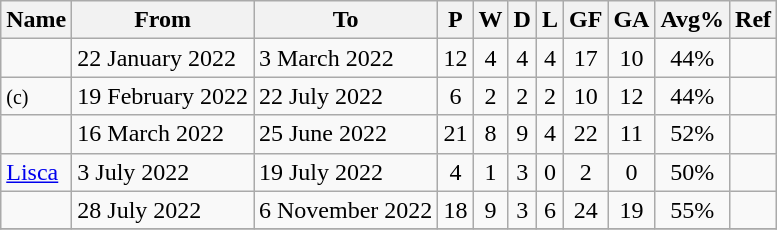<table class="wikitable sortable">
<tr>
<th>Name</th>
<th>From</th>
<th class="unsortable">To</th>
<th>P</th>
<th>W</th>
<th>D</th>
<th>L</th>
<th>GF</th>
<th>GA</th>
<th>Avg%</th>
<th>Ref</th>
</tr>
<tr>
<td align=left> </td>
<td align=left>22 January 2022</td>
<td align=left>3 March 2022</td>
<td align=center>12</td>
<td align=center>4</td>
<td align=center>4</td>
<td align=center>4</td>
<td align=center>17</td>
<td align=center>10</td>
<td align=center>44%</td>
<td align=center></td>
</tr>
<tr>
<td align=left>  <small>(c)</small></td>
<td align=left>19 February 2022</td>
<td align=left>22 July 2022</td>
<td align=center>6</td>
<td align=center>2</td>
<td align=center>2</td>
<td align=center>2</td>
<td align=center>10</td>
<td align=center>12</td>
<td align=center>44%</td>
<td align=center></td>
</tr>
<tr>
<td align=left> </td>
<td align=left>16 March 2022</td>
<td align=left>25 June 2022</td>
<td align=center>21</td>
<td align=center>8</td>
<td align=center>9</td>
<td align=center>4</td>
<td align=center>22</td>
<td align=center>11</td>
<td align=center>52%</td>
<td align=center></td>
</tr>
<tr>
<td align=left> <a href='#'>Lisca</a></td>
<td align=left>3 July 2022</td>
<td align=left>19 July 2022</td>
<td align=center>4</td>
<td align=center>1</td>
<td align=center>3</td>
<td align=center>0</td>
<td align=center>2</td>
<td align=center>0</td>
<td align=center>50%</td>
<td align=center></td>
</tr>
<tr>
<td align=left> </td>
<td align=left>28 July 2022</td>
<td align=left>6 November 2022</td>
<td align=center>18</td>
<td align=center>9</td>
<td align=center>3</td>
<td align=center>6</td>
<td align=center>24</td>
<td align=center>19</td>
<td align=center>55%</td>
<td align=center></td>
</tr>
<tr>
</tr>
</table>
